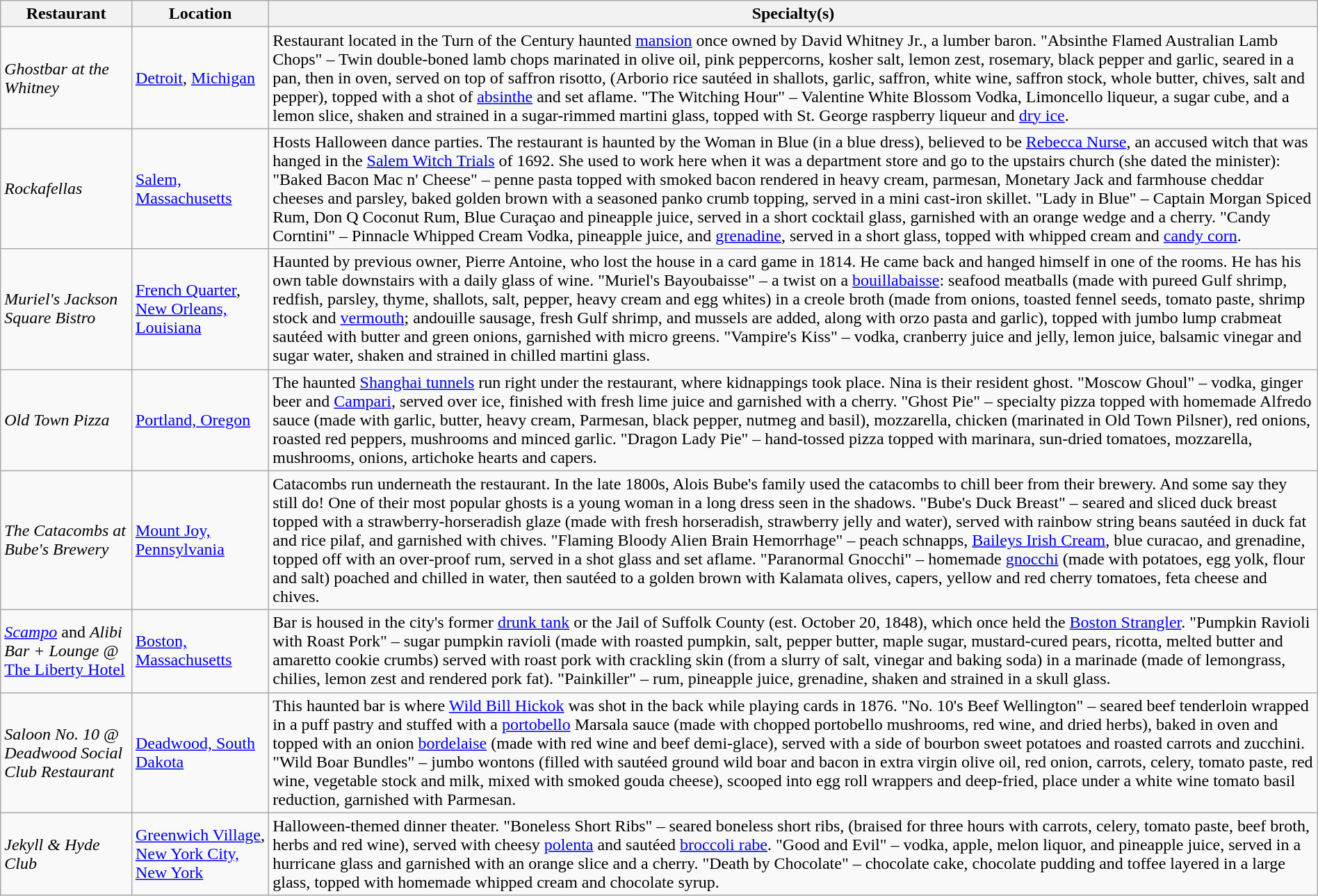<table class="wikitable" style="width:100%;">
<tr>
<th>Restaurant</th>
<th>Location</th>
<th>Specialty(s)</th>
</tr>
<tr>
<td><em>Ghostbar at the Whitney</em></td>
<td><a href='#'>Detroit</a>, <a href='#'>Michigan</a></td>
<td>Restaurant located in the Turn of the Century haunted <a href='#'>mansion</a> once owned by David Whitney Jr., a lumber baron. "Absinthe Flamed Australian Lamb Chops" – Twin double-boned lamb chops marinated in olive oil, pink peppercorns, kosher salt, lemon zest, rosemary, black pepper and garlic, seared in a pan, then in oven, served on top of saffron risotto, (Arborio rice sautéed in shallots, garlic, saffron, white wine, saffron stock, whole butter, chives, salt and pepper), topped with a shot of <a href='#'>absinthe</a> and set aflame. "The Witching Hour" – Valentine White Blossom Vodka, Limoncello liqueur, a sugar cube, and a lemon slice, shaken and strained in a sugar-rimmed martini glass, topped with St. George raspberry liqueur and <a href='#'>dry ice</a>.</td>
</tr>
<tr>
<td><em>Rockafellas</em></td>
<td><a href='#'>Salem, Massachusetts</a></td>
<td>Hosts Halloween dance parties. The restaurant is haunted by the Woman in Blue (in a blue dress), believed to be <a href='#'>Rebecca Nurse</a>, an accused witch that was hanged in the <a href='#'>Salem Witch Trials</a> of 1692. She used to work here when it was a department store and go to the upstairs church (she dated the minister): "Baked Bacon Mac n' Cheese" – penne pasta topped with smoked bacon rendered in heavy cream, parmesan, Monetary Jack and farmhouse cheddar cheeses and parsley, baked golden brown with a seasoned panko crumb topping, served in a mini cast-iron skillet. "Lady in Blue" – Captain Morgan Spiced Rum, Don Q Coconut Rum, Blue Curaçao and pineapple juice, served in a short cocktail glass, garnished with an orange wedge and a cherry. "Candy Corntini" – Pinnacle Whipped Cream Vodka, pineapple juice, and <a href='#'>grenadine</a>, served in a short glass, topped with whipped cream and <a href='#'>candy corn</a>.</td>
</tr>
<tr>
<td><em>Muriel's Jackson Square Bistro</em></td>
<td><a href='#'>French Quarter</a>, <a href='#'>New Orleans, Louisiana</a></td>
<td>Haunted by previous owner, Pierre Antoine, who lost the house in a card game in 1814. He came back and hanged himself in one of the rooms. He has his own table downstairs with a daily glass of wine. "Muriel's Bayoubaisse" – a twist on a <a href='#'>bouillabaisse</a>: seafood meatballs (made with pureed Gulf shrimp, redfish, parsley, thyme, shallots, salt, pepper, heavy cream and egg whites) in a creole broth (made from onions, toasted fennel seeds, tomato paste, shrimp stock and <a href='#'>vermouth</a>; andouille sausage, fresh Gulf shrimp, and mussels are added, along with orzo pasta and garlic), topped with jumbo lump crabmeat sautéed with butter and green onions, garnished with micro greens. "Vampire's Kiss" – vodka, cranberry juice and jelly, lemon juice, balsamic vinegar and sugar water, shaken and strained in chilled martini glass.</td>
</tr>
<tr>
<td><em>Old Town Pizza</em></td>
<td><a href='#'>Portland, Oregon</a></td>
<td>The haunted <a href='#'>Shanghai tunnels</a> run right under the restaurant, where kidnappings took place. Nina is their resident ghost. "Moscow Ghoul" – vodka, ginger beer and <a href='#'>Campari</a>, served over ice, finished with fresh lime juice and garnished with a cherry. "Ghost Pie" – specialty pizza topped with homemade Alfredo sauce (made with garlic, butter, heavy cream, Parmesan, black pepper, nutmeg and basil), mozzarella, chicken (marinated in Old Town Pilsner), red onions, roasted red peppers, mushrooms and minced garlic. "Dragon Lady Pie" – hand-tossed pizza topped with marinara, sun-dried tomatoes, mozzarella, mushrooms, onions, artichoke hearts and capers.</td>
</tr>
<tr>
<td><em>The Catacombs at Bube's Brewery</em></td>
<td><a href='#'>Mount Joy, Pennsylvania</a></td>
<td>Catacombs run underneath the restaurant. In the late 1800s, Alois Bube's family used the catacombs to chill beer from their brewery. And some say they still do! One of their most popular ghosts is a young woman in a long dress seen in the shadows. "Bube's Duck Breast" – seared and sliced duck breast topped with a strawberry-horseradish glaze (made with fresh horseradish, strawberry jelly and water), served with rainbow string beans sautéed in duck fat and rice pilaf, and garnished with chives. "Flaming Bloody Alien Brain Hemorrhage" – peach schnapps, <a href='#'>Baileys Irish Cream</a>, blue curacao, and grenadine, topped off with an over-proof rum, served in a shot glass and set aflame. "Paranormal Gnocchi" – homemade <a href='#'>gnocchi</a> (made with potatoes, egg yolk, flour and salt) poached and chilled in water, then sautéed to a golden brown with Kalamata olives, capers, yellow and red cherry tomatoes, feta cheese and chives.</td>
</tr>
<tr>
<td><em><a href='#'>Scampo</a></em> and <em>Alibi Bar + Lounge</em> @ <a href='#'>The Liberty Hotel</a></td>
<td><a href='#'>Boston, Massachusetts</a></td>
<td>Bar is housed in the city's former <a href='#'>drunk tank</a> or the Jail of Suffolk County (est. October 20, 1848), which once held the <a href='#'>Boston Strangler</a>. "Pumpkin Ravioli with Roast Pork" – sugar pumpkin ravioli (made with roasted pumpkin, salt, pepper butter, maple sugar, mustard-cured pears, ricotta, melted butter and amaretto cookie crumbs) served with roast pork with crackling skin (from a slurry of salt, vinegar and baking soda) in a marinade (made of lemongrass, chilies, lemon zest and rendered pork fat). "Painkiller" – rum, pineapple juice, grenadine, shaken and strained in a skull glass.</td>
</tr>
<tr>
<td><em>Saloon No. 10</em> @ <em>Deadwood Social Club Restaurant</em></td>
<td><a href='#'>Deadwood, South Dakota</a></td>
<td>This haunted bar is where <a href='#'>Wild Bill Hickok</a> was shot in the back while playing cards in 1876. "No. 10's Beef Wellington" – seared beef tenderloin wrapped in a puff pastry and stuffed with a <a href='#'>portobello</a> Marsala sauce (made with chopped portobello mushrooms, red wine, and dried herbs), baked in oven and topped with an onion <a href='#'>bordelaise</a> (made with red wine and beef demi-glace), served with a side of bourbon sweet potatoes and roasted carrots and zucchini. "Wild Boar Bundles" – jumbo wontons (filled with sautéed ground wild boar and bacon in extra virgin olive oil, red onion, carrots, celery, tomato paste, red wine, vegetable stock and milk, mixed with smoked gouda cheese), scooped into egg roll wrappers and deep-fried, place under a white wine tomato basil reduction, garnished with Parmesan.</td>
</tr>
<tr>
<td><em>Jekyll & Hyde Club</em></td>
<td><a href='#'>Greenwich Village</a>, <a href='#'>New York City, New York</a></td>
<td>Halloween-themed dinner theater. "Boneless Short Ribs" – seared boneless short ribs, (braised for three hours with carrots, celery, tomato paste, beef broth, herbs and red wine), served with cheesy <a href='#'>polenta</a> and sautéed <a href='#'>broccoli rabe</a>. "Good and Evil" – vodka, apple, melon liquor, and pineapple juice, served in a hurricane glass and garnished with an orange slice and a cherry. "Death by Chocolate" – chocolate cake, chocolate pudding and toffee layered in a large glass, topped with homemade whipped cream and chocolate syrup.</td>
</tr>
</table>
